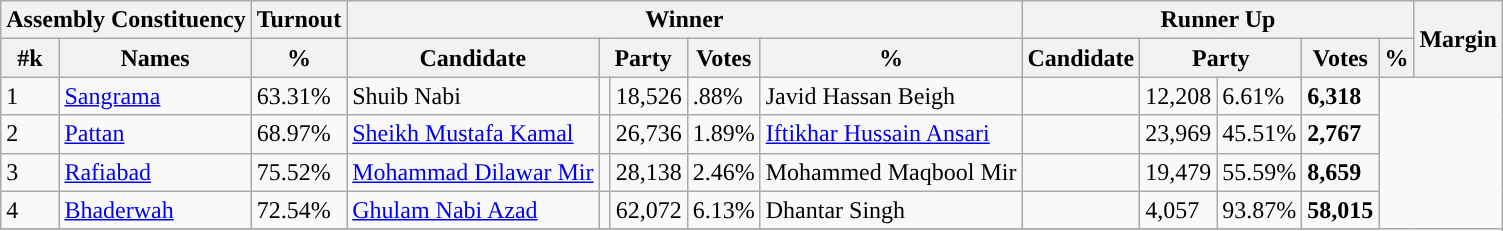<table class="wikitable sortable">
<tr>
<th colspan="2">Assembly Constituency</th>
<th>Turnout</th>
<th colspan="5">Winner</th>
<th colspan="5">Runner Up</th>
<th rowspan="2" data-sort-type=number>Margin</th>
</tr>
<tr>
<th>#k</th>
<th>Names</th>
<th>%</th>
<th>Candidate</th>
<th colspan="2">Party</th>
<th data-sort-type=number>Votes</th>
<th>%</th>
<th>Candidate</th>
<th colspan="2">Party</th>
<th data-sort-type=number>Votes</th>
<th>%</th>
</tr>
<tr>
<td>1</td>
<td><a href='#'>Sangrama</a></td>
<td>63.31%</td>
<td>Shuib Nabi</td>
<td></td>
<td>18,526</td>
<td>.88%</td>
<td>Javid Hassan Beigh</td>
<td></td>
<td>12,208</td>
<td>6.61%</td>
<td style="background:"><span><strong>6,318</strong></span></td>
</tr>
<tr>
<td>2</td>
<td><a href='#'>Pattan</a></td>
<td>68.97%</td>
<td><a href='#'>Sheikh Mustafa Kamal</a></td>
<td></td>
<td>26,736</td>
<td>1.89%</td>
<td><a href='#'>Iftikhar Hussain Ansari</a></td>
<td></td>
<td>23,969</td>
<td>45.51%</td>
<td style="background:"><span><strong>2,767</strong></span></td>
</tr>
<tr>
<td>3</td>
<td><a href='#'>Rafiabad</a></td>
<td>75.52%</td>
<td><a href='#'>Mohammad Dilawar Mir</a></td>
<td></td>
<td>28,138</td>
<td>2.46%</td>
<td>Mohammed Maqbool Mir</td>
<td></td>
<td>19,479</td>
<td>55.59%</td>
<td style="background:"><span><strong>8,659</strong></span></td>
</tr>
<tr>
<td>4</td>
<td><a href='#'>Bhaderwah</a></td>
<td>72.54%</td>
<td><a href='#'>Ghulam Nabi Azad</a></td>
<td></td>
<td>62,072</td>
<td>6.13%</td>
<td>Dhantar Singh</td>
<td></td>
<td>4,057</td>
<td>93.87%</td>
<td style="background:"><span><strong>58,015</strong></span></td>
</tr>
<tr>
</tr>
</table>
